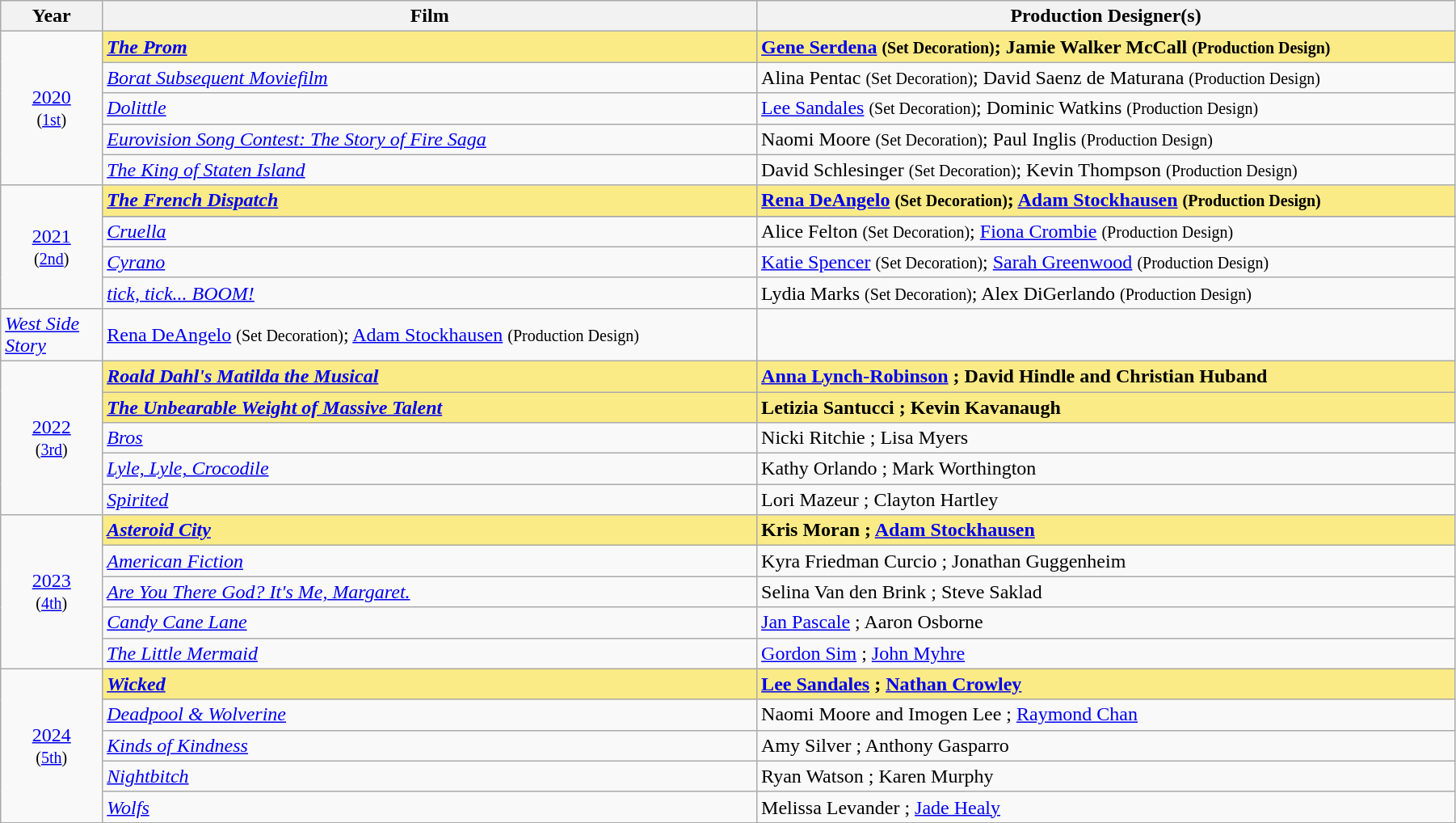<table class="wikitable" width="95%" cellpadding="5">
<tr>
<th width="7%">Year</th>
<th width="45%">Film</th>
<th width="50%">Production Designer(s)</th>
</tr>
<tr>
<td rowspan="5" style="text-align:center;"><a href='#'>2020</a><br><small>(<a href='#'>1st</a>)</small><br></td>
<td style="background:#FAEB86;"><strong><em><a href='#'>The Prom</a></em></strong></td>
<td style="background:#FAEB86;"><strong><a href='#'>Gene Serdena</a> <small>(Set Decoration)</small>; Jamie Walker McCall <small>(Production Design)</small></strong></td>
</tr>
<tr>
<td><em><a href='#'>Borat Subsequent Moviefilm</a></em></td>
<td>Alina Pentac <small>(Set Decoration)</small>; David Saenz de Maturana <small>(Production Design)</small></td>
</tr>
<tr>
<td><em><a href='#'>Dolittle</a></em></td>
<td><a href='#'>Lee Sandales</a> <small>(Set Decoration)</small>; Dominic Watkins <small>(Production Design)</small></td>
</tr>
<tr>
<td><em><a href='#'>Eurovision Song Contest: The Story of Fire Saga</a></em></td>
<td>Naomi Moore <small>(Set Decoration)</small>; Paul Inglis <small>(Production Design)</small></td>
</tr>
<tr>
<td><em><a href='#'>The King of Staten Island</a></em></td>
<td>David Schlesinger <small>(Set Decoration)</small>; Kevin Thompson <small>(Production Design)</small></td>
</tr>
<tr>
<td rowspan="5" style="text-align:center;"><a href='#'>2021</a><br><small>(<a href='#'>2nd</a>)</small><br></td>
<td style="background:#FAEB86;"><strong><em><a href='#'>The French Dispatch</a></em></strong></td>
<td style="background:#FAEB86;"><strong><a href='#'>Rena DeAngelo</a> <small>(Set Decoration)</small>; <a href='#'>Adam Stockhausen</a> <small>(Production Design)</small></strong></td>
</tr>
<tr>
</tr>
<tr>
<td><em><a href='#'>Cruella</a></em></td>
<td>Alice Felton <small>(Set Decoration)</small>; <a href='#'>Fiona Crombie</a> <small>(Production Design)</small></td>
</tr>
<tr>
<td><em><a href='#'>Cyrano</a></em></td>
<td><a href='#'>Katie Spencer</a> <small>(Set Decoration)</small>; <a href='#'>Sarah Greenwood</a> <small>(Production Design)</small></td>
</tr>
<tr>
<td><em><a href='#'>tick, tick... BOOM!</a></em></td>
<td>Lydia Marks <small>(Set Decoration)</small>; Alex DiGerlando <small>(Production Design)</small></td>
</tr>
<tr>
<td><em><a href='#'>West Side Story</a></em></td>
<td><a href='#'>Rena DeAngelo</a> <small>(Set Decoration)</small>; <a href='#'>Adam Stockhausen</a> <small>(Production Design)</small></td>
</tr>
<tr>
<td rowspan="5" style="text-align:center;"><a href='#'>2022</a><br><small>(<a href='#'>3rd</a>)</small><br></td>
<td style="background:#FAEB86;"><strong><em><a href='#'>Roald Dahl's Matilda the Musical</a></em></strong></td>
<td style="background:#FAEB86;"><strong><a href='#'>Anna Lynch-Robinson</a> ; David Hindle and Christian Huband </strong></td>
</tr>
<tr>
<td style="background:#FAEB86;"><strong><em><a href='#'>The Unbearable Weight of Massive Talent</a></em></strong></td>
<td style="background:#FAEB86;"><strong>Letizia Santucci ; Kevin Kavanaugh </strong></td>
</tr>
<tr>
<td><em><a href='#'>Bros</a></em></td>
<td>Nicki Ritchie ; Lisa Myers </td>
</tr>
<tr>
<td><em><a href='#'>Lyle, Lyle, Crocodile</a></em></td>
<td>Kathy Orlando ; Mark Worthington </td>
</tr>
<tr>
<td><em><a href='#'>Spirited</a></em></td>
<td>Lori Mazeur ; Clayton Hartley </td>
</tr>
<tr>
<td rowspan="5" style="text-align:center;"><a href='#'>2023</a><br><small>(<a href='#'>4th</a>)</small><br></td>
<td style="background:#FAEB86;"><strong><em><a href='#'>Asteroid City</a></em></strong></td>
<td style="background:#FAEB86;"><strong>Kris Moran ; <a href='#'>Adam Stockhausen</a> </strong></td>
</tr>
<tr>
<td><em><a href='#'>American Fiction</a></em></td>
<td>Kyra Friedman Curcio ; Jonathan Guggenheim </td>
</tr>
<tr>
<td><em><a href='#'>Are You There God? It's Me, Margaret.</a></em></td>
<td>Selina Van den Brink ; Steve Saklad </td>
</tr>
<tr>
<td><em><a href='#'>Candy Cane Lane</a></em></td>
<td><a href='#'>Jan Pascale</a> ; Aaron Osborne </td>
</tr>
<tr>
<td><em><a href='#'>The Little Mermaid</a></em></td>
<td><a href='#'>Gordon Sim</a> ; <a href='#'>John Myhre</a> </td>
</tr>
<tr>
<td rowspan="5" style="text-align:center;"><a href='#'>2024</a><br><small>(<a href='#'>5th</a>)</small><br></td>
<td style="background:#FAEB86;"><strong><em><a href='#'>Wicked</a></em></strong></td>
<td style="background:#FAEB86;"><strong><a href='#'>Lee Sandales</a> ; <a href='#'>Nathan Crowley</a> </strong></td>
</tr>
<tr>
<td><em><a href='#'>Deadpool & Wolverine</a></em></td>
<td>Naomi Moore and Imogen Lee ; <a href='#'>Raymond Chan</a> </td>
</tr>
<tr>
<td><em><a href='#'>Kinds of Kindness</a></em></td>
<td>Amy Silver ; Anthony Gasparro </td>
</tr>
<tr>
<td><em><a href='#'>Nightbitch</a></em></td>
<td>Ryan Watson ; Karen Murphy </td>
</tr>
<tr>
<td><em><a href='#'>Wolfs</a></em></td>
<td>Melissa Levander ; <a href='#'>Jade Healy</a> </td>
</tr>
<tr>
</tr>
</table>
